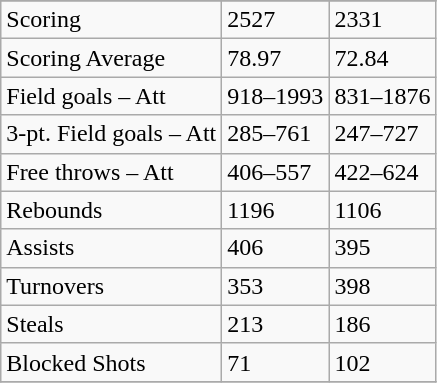<table class="wikitable">
<tr>
</tr>
<tr>
<td>Scoring</td>
<td>2527</td>
<td>2331</td>
</tr>
<tr>
<td>Scoring Average</td>
<td>78.97</td>
<td>72.84</td>
</tr>
<tr>
<td>Field goals – Att</td>
<td>918–1993</td>
<td>831–1876</td>
</tr>
<tr>
<td>3-pt. Field goals – Att</td>
<td>285–761</td>
<td>247–727</td>
</tr>
<tr>
<td>Free throws – Att</td>
<td>406–557</td>
<td>422–624</td>
</tr>
<tr>
<td>Rebounds</td>
<td>1196</td>
<td>1106</td>
</tr>
<tr>
<td>Assists</td>
<td>406</td>
<td>395</td>
</tr>
<tr>
<td>Turnovers</td>
<td>353</td>
<td>398</td>
</tr>
<tr>
<td>Steals</td>
<td>213</td>
<td>186</td>
</tr>
<tr>
<td>Blocked Shots</td>
<td>71</td>
<td>102</td>
</tr>
<tr>
</tr>
</table>
